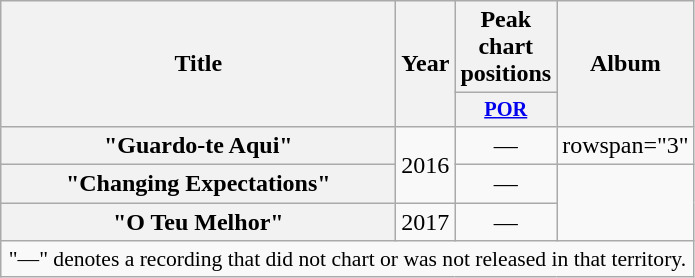<table class="wikitable plainrowheaders" style="text-align:center;" border="1">
<tr>
<th rowspan="2" scope="col" style="width:16em;">Title</th>
<th rowspan="2" scope="col">Year</th>
<th scope="col">Peak chart positions</th>
<th rowspan="2" scope="col">Album</th>
</tr>
<tr>
<th scope="col" style="width:3em;font-size:85%;"><a href='#'>POR</a><br></th>
</tr>
<tr>
<th scope="row">"Guardo-te Aqui"</th>
<td rowspan="2">2016</td>
<td>—</td>
<td>rowspan="3" <em></em></td>
</tr>
<tr>
<th scope="row">"Changing Expectations"</th>
<td>—</td>
</tr>
<tr>
<th scope="row">"O Teu Melhor"</th>
<td rowspan="1">2017</td>
<td>—</td>
</tr>
<tr>
<td colspan="4" style="font-size:90%">"—" denotes a recording that did not chart or was not released in that territory.</td>
</tr>
</table>
